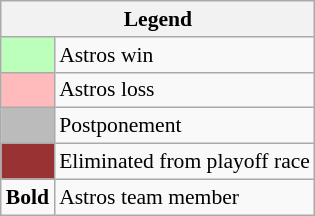<table class="wikitable" style="font-size:90%">
<tr>
<th colspan="2">Legend</th>
</tr>
<tr>
<td style="background:#bfb;"> </td>
<td>Astros win</td>
</tr>
<tr>
<td style="background:#fbb;"> </td>
<td>Astros loss</td>
</tr>
<tr>
<td style="background:#bbb;"> </td>
<td>Postponement</td>
</tr>
<tr>
<td style="background:#933;"> </td>
<td>Eliminated from playoff race</td>
</tr>
<tr>
<td><strong>Bold</strong></td>
<td>Astros team member</td>
</tr>
</table>
